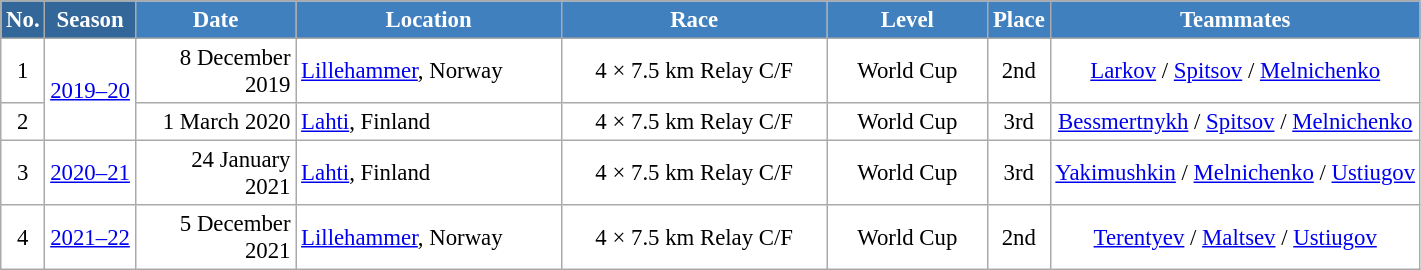<table class="wikitable sortable" style="font-size:95%; text-align:center; border:grey solid 1px; border-collapse:collapse; background:#ffffff;">
<tr style="background:#efefef;">
<th style="background-color:#369; color:white;">No.</th>
<th style="background-color:#369; color:white;">Season</th>
<th style="background-color:#4180be; color:white; width:100px;">Date</th>
<th style="background-color:#4180be; color:white; width:170px;">Location</th>
<th style="background-color:#4180be; color:white; width:170px;">Race</th>
<th style="background-color:#4180be; color:white; width:100px;">Level</th>
<th style="background-color:#4180be; color:white;">Place</th>
<th style="background-color:#4180be; color:white;">Teammates</th>
</tr>
<tr>
<td align=center>1</td>
<td rowspan=2 align=center><a href='#'>2019–20</a></td>
<td align=right>8 December 2019</td>
<td align=left> <a href='#'>Lillehammer</a>, Norway</td>
<td>4 × 7.5 km Relay C/F</td>
<td>World Cup</td>
<td>2nd</td>
<td><a href='#'>Larkov</a> / <a href='#'>Spitsov</a> / <a href='#'>Melnichenko</a></td>
</tr>
<tr>
<td align=center>2</td>
<td align=right>1 March 2020</td>
<td align=left> <a href='#'>Lahti</a>, Finland</td>
<td>4 × 7.5 km Relay C/F</td>
<td>World Cup</td>
<td>3rd</td>
<td><a href='#'>Bessmertnykh</a> / <a href='#'>Spitsov</a> / <a href='#'>Melnichenko</a></td>
</tr>
<tr>
<td align=center>3</td>
<td rowspan=1 align=center><a href='#'>2020–21</a></td>
<td align=right>24 January 2021</td>
<td align=left> <a href='#'>Lahti</a>, Finland</td>
<td>4 × 7.5 km Relay C/F</td>
<td>World Cup</td>
<td>3rd</td>
<td><a href='#'>Yakimushkin</a> / <a href='#'>Melnichenko</a> / <a href='#'>Ustiugov</a></td>
</tr>
<tr>
<td align=center>4</td>
<td align=center><a href='#'>2021–22</a></td>
<td align=right>5 December 2021</td>
<td align=left> <a href='#'>Lillehammer</a>, Norway</td>
<td>4 × 7.5 km Relay C/F</td>
<td>World Cup</td>
<td>2nd</td>
<td><a href='#'>Terentyev</a> / <a href='#'>Maltsev</a> / <a href='#'>Ustiugov</a></td>
</tr>
</table>
